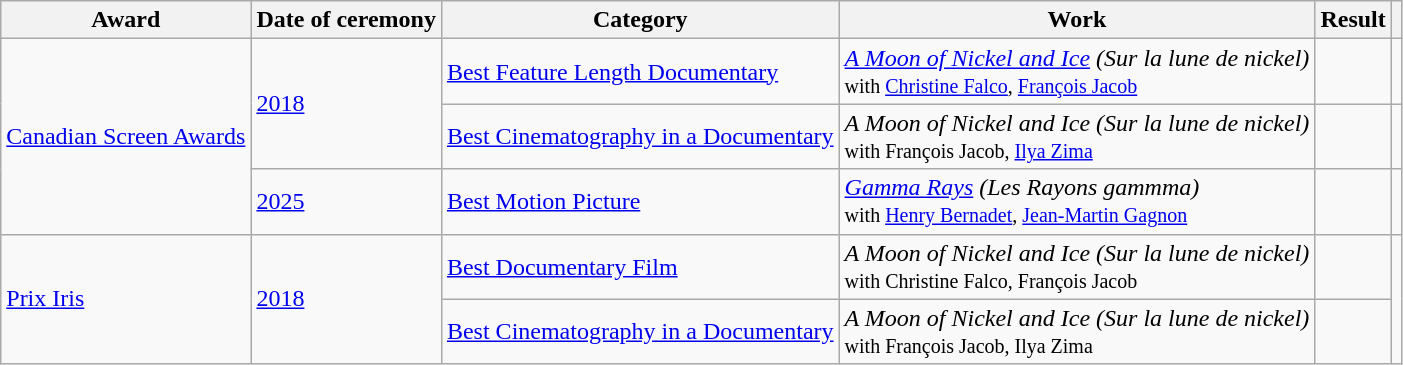<table class="wikitable sortable plainrowheaders">
<tr>
<th scope="col">Award</th>
<th scope="col">Date of ceremony</th>
<th scope="col">Category</th>
<th scope="col">Work</th>
<th scope="col">Result</th>
<th scope="col" class="unsortable"></th>
</tr>
<tr>
<td rowspan=3><a href='#'>Canadian Screen Awards</a></td>
<td rowspan=2><a href='#'>2018</a></td>
<td><a href='#'>Best Feature Length Documentary</a></td>
<td><em><a href='#'>A Moon of Nickel and Ice</a> (Sur la lune de nickel)</em><br><small>with <a href='#'>Christine Falco</a>, <a href='#'>François Jacob</a></small></td>
<td></td>
<td></td>
</tr>
<tr>
<td><a href='#'>Best Cinematography in a Documentary</a></td>
<td><em>A Moon of Nickel and Ice (Sur la lune de nickel)</em><br><small>with François Jacob, <a href='#'>Ilya Zima</a></small></td>
<td></td>
</tr>
<tr>
<td><a href='#'>2025</a></td>
<td><a href='#'>Best Motion Picture</a></td>
<td><em><a href='#'>Gamma Rays</a> (Les Rayons gammma)</em><br><small>with <a href='#'>Henry Bernadet</a>, <a href='#'>Jean-Martin Gagnon</a></small></td>
<td></td>
<td></td>
</tr>
<tr>
<td rowspan=2><a href='#'>Prix Iris</a></td>
<td rowspan=2><a href='#'>2018</a></td>
<td><a href='#'>Best Documentary Film</a></td>
<td><em>A Moon of Nickel and Ice (Sur la lune de nickel)</em><br><small>with Christine Falco, François Jacob</small></td>
<td></td>
<td rowspan=2></td>
</tr>
<tr>
<td><a href='#'>Best Cinematography in a Documentary</a></td>
<td><em>A Moon of Nickel and Ice (Sur la lune de nickel)</em><br><small>with François Jacob, Ilya Zima</small></td>
<td></td>
</tr>
</table>
